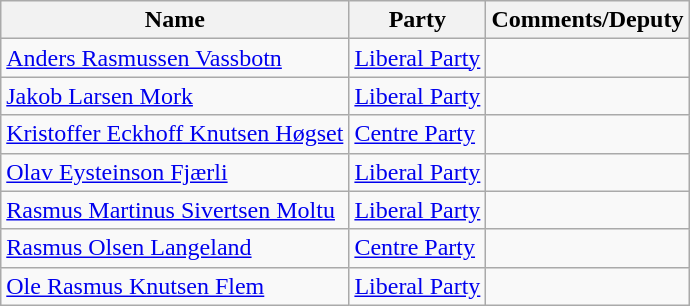<table class="wikitable">
<tr>
<th>Name</th>
<th>Party</th>
<th>Comments/Deputy</th>
</tr>
<tr>
<td><a href='#'>Anders Rasmussen Vassbotn</a></td>
<td><a href='#'>Liberal Party</a></td>
<td></td>
</tr>
<tr>
<td><a href='#'>Jakob Larsen Mork</a></td>
<td><a href='#'>Liberal Party</a></td>
<td></td>
</tr>
<tr>
<td><a href='#'>Kristoffer Eckhoff Knutsen Høgset</a></td>
<td><a href='#'>Centre Party</a></td>
<td></td>
</tr>
<tr>
<td><a href='#'>Olav Eysteinson Fjærli</a></td>
<td><a href='#'>Liberal Party</a></td>
<td></td>
</tr>
<tr>
<td><a href='#'>Rasmus Martinus Sivertsen Moltu</a></td>
<td><a href='#'>Liberal Party</a></td>
<td></td>
</tr>
<tr>
<td><a href='#'>Rasmus Olsen Langeland</a></td>
<td><a href='#'>Centre Party</a></td>
<td></td>
</tr>
<tr>
<td><a href='#'>Ole Rasmus Knutsen Flem</a></td>
<td><a href='#'>Liberal Party</a></td>
<td></td>
</tr>
</table>
